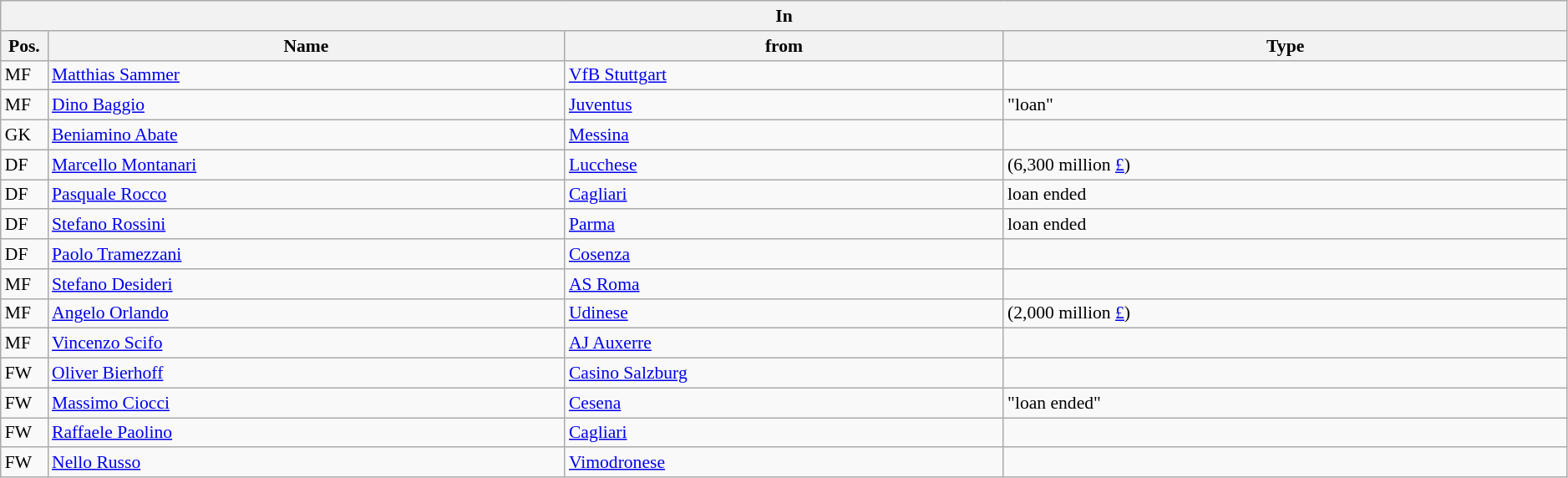<table class="wikitable" style="font-size:90%;width:99%;">
<tr>
<th colspan="4">In</th>
</tr>
<tr>
<th width=3%>Pos.</th>
<th width=33%>Name</th>
<th width=28%>from</th>
<th width=36%>Type</th>
</tr>
<tr>
<td>MF</td>
<td><a href='#'>Matthias Sammer</a></td>
<td><a href='#'>VfB Stuttgart</a></td>
<td></td>
</tr>
<tr>
<td>MF</td>
<td><a href='#'>Dino Baggio</a></td>
<td><a href='#'>Juventus</a></td>
<td>"loan"</td>
</tr>
<tr>
<td>GK</td>
<td><a href='#'>Beniamino Abate</a></td>
<td><a href='#'>Messina</a></td>
<td></td>
</tr>
<tr>
<td>DF</td>
<td><a href='#'>Marcello Montanari</a></td>
<td><a href='#'>Lucchese</a></td>
<td>(6,300 million <a href='#'>£</a>)</td>
</tr>
<tr>
<td>DF</td>
<td><a href='#'>Pasquale Rocco</a></td>
<td><a href='#'>Cagliari</a></td>
<td>loan ended</td>
</tr>
<tr>
<td>DF</td>
<td><a href='#'>Stefano Rossini</a></td>
<td><a href='#'> Parma</a></td>
<td>loan ended</td>
</tr>
<tr>
<td>DF</td>
<td><a href='#'>Paolo Tramezzani</a></td>
<td><a href='#'>Cosenza</a></td>
<td></td>
</tr>
<tr>
<td>MF</td>
<td><a href='#'>Stefano Desideri</a></td>
<td><a href='#'>AS Roma</a></td>
<td></td>
</tr>
<tr>
<td>MF</td>
<td><a href='#'>Angelo Orlando</a></td>
<td><a href='#'>Udinese</a></td>
<td>(2,000 million <a href='#'>£</a>)</td>
</tr>
<tr>
<td>MF</td>
<td><a href='#'>Vincenzo Scifo</a></td>
<td><a href='#'>AJ Auxerre</a></td>
<td></td>
</tr>
<tr>
<td>FW</td>
<td><a href='#'>Oliver Bierhoff</a></td>
<td><a href='#'>Casino Salzburg</a></td>
<td></td>
</tr>
<tr>
<td>FW</td>
<td><a href='#'>Massimo Ciocci</a></td>
<td><a href='#'>Cesena</a></td>
<td>"loan ended"</td>
</tr>
<tr>
<td>FW</td>
<td><a href='#'>Raffaele Paolino</a></td>
<td><a href='#'>Cagliari</a></td>
<td></td>
</tr>
<tr>
<td>FW</td>
<td><a href='#'>Nello Russo</a></td>
<td><a href='#'>Vimodronese</a></td>
<td></td>
</tr>
</table>
